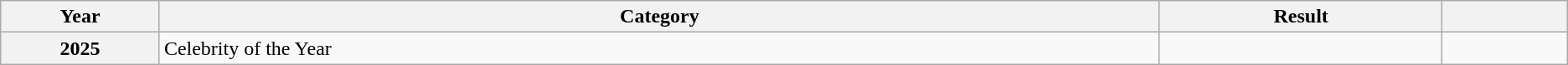<table class="wikitable sortable">
<tr>
<th width="1%">Year</th>
<th width="8%">Category</th>
<th width="2%">Result</th>
<th width="1%" class="unsortable"></th>
</tr>
<tr>
<th style="text-align:center;">2025</th>
<td>Celebrity of the Year</td>
<td></td>
<td style="text-align:center;"></td>
</tr>
</table>
